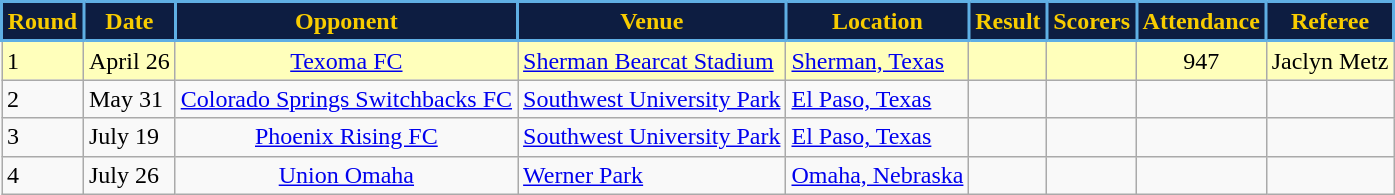<table class="wikitable">
<tr>
<th style="background:#0D1D41; color:#F8CC00; border:2px solid #5FAFE4;" scope="col">Round</th>
<th style="background:#0D1D41; color:#F8CC00; border:2px solid #5FAFE4;" scope="col">Date</th>
<th style="background:#0D1D41; color:#F8CC00; border:2px solid #5FAFE4;" scope="col">Opponent</th>
<th style="background:#0D1D41; color:#F8CC00; border:2px solid #5FAFE4;" scope="col">Venue</th>
<th style="background:#0D1D41; color:#F8CC00; border:2px solid #5FAFE4;" scope="col">Location</th>
<th style="background:#0D1D41; color:#F8CC00; border:2px solid #5FAFE4;" scope="col">Result</th>
<th style="background:#0D1D41; color:#F8CC00; border:2px solid #5FAFE4;" scope="col">Scorers</th>
<th style="background:#0D1D41; color:#F8CC00; border:2px solid #5FAFE4;" scope="col">Attendance</th>
<th style="background:#0D1D41; color:#F8CC00; border:2px solid #5FAFE4;" scope="col">Referee</th>
</tr>
<tr bgcolor = ffffbb>
<td>1</td>
<td>April 26</td>
<td align="center"><a href='#'>Texoma FC</a></td>
<td><a href='#'>Sherman Bearcat Stadium</a></td>
<td><a href='#'>Sherman, Texas</a></td>
<td align="center"><br></td>
<td align="center"></td>
<td align="center">947</td>
<td align="center">Jaclyn Metz</td>
</tr>
<tr bgcolor =>
<td>2</td>
<td>May 31</td>
<td align="center"><a href='#'>Colorado Springs Switchbacks FC</a></td>
<td><a href='#'>Southwest University Park</a></td>
<td><a href='#'>El Paso, Texas</a></td>
<td align="center"></td>
<td align="center"></td>
<td align="center"></td>
<td align="center"></td>
</tr>
<tr bgcolor =>
<td>3</td>
<td>July 19</td>
<td align="center"><a href='#'>Phoenix Rising FC</a></td>
<td><a href='#'>Southwest University Park</a></td>
<td><a href='#'>El Paso, Texas</a></td>
<td align="center"></td>
<td align="center"></td>
<td align="center"></td>
<td align="center"></td>
</tr>
<tr bgcolor =>
<td>4</td>
<td>July 26</td>
<td align="center"><a href='#'>Union Omaha</a></td>
<td><a href='#'>Werner Park</a></td>
<td><a href='#'>Omaha, Nebraska</a></td>
<td align="center"></td>
<td align="center"></td>
<td align="center"></td>
<td align="center"></td>
</tr>
</table>
